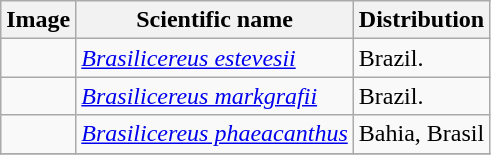<table class="wikitable">
<tr>
<th>Image</th>
<th>Scientific name</th>
<th>Distribution</th>
</tr>
<tr>
<td></td>
<td><em><a href='#'>Brasilicereus estevesii</a></em></td>
<td>Brazil.</td>
</tr>
<tr>
<td></td>
<td><em><a href='#'>Brasilicereus markgrafii</a></em></td>
<td>Brazil.</td>
</tr>
<tr>
<td></td>
<td><em><a href='#'>Brasilicereus phaeacanthus</a></em></td>
<td>Bahia, Brasil</td>
</tr>
<tr>
</tr>
</table>
